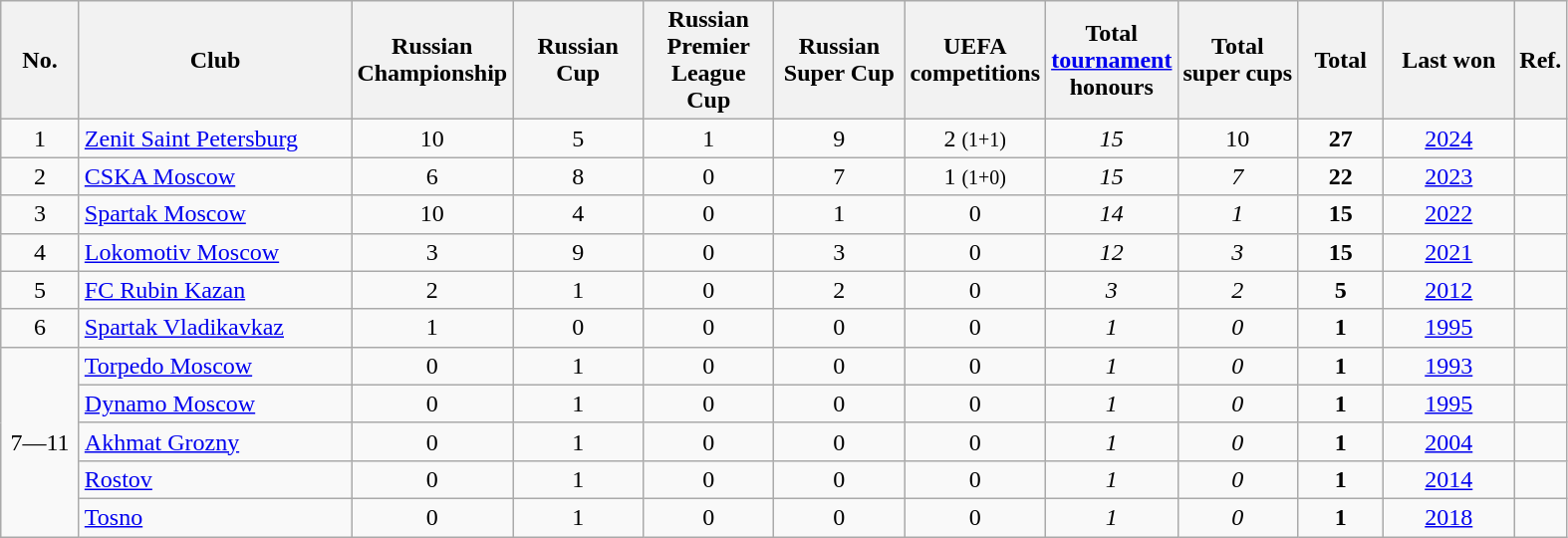<table class="wikitable" style="text-align: center">
<tr>
<th width="45">No.</th>
<th width="175">Club</th>
<th width="80">Russian<br>Championship</th>
<th width="80">Russian<br>Cup</th>
<th width="80">Russian Premier League Cup</th>
<th width="80">Russian Super Cup</th>
<th width="80"><strong>UEFA competitions</strong></th>
<th>Total<br><a href='#'>tournament</a> <br>honours</th>
<th>Total<br>super cups</th>
<th width="50">Total</th>
<th width="80">Last won</th>
<th width="25">Ref.</th>
</tr>
<tr>
<td>1</td>
<td align="left"><a href='#'>Zenit Saint Petersburg</a></td>
<td>10</td>
<td>5</td>
<td>1</td>
<td>9</td>
<td>2 <small>(1+1)</small></td>
<td><em>15</em></td>
<td>10</td>
<td><strong>27</strong></td>
<td><a href='#'>2024</a></td>
<td></td>
</tr>
<tr>
<td>2</td>
<td align="left"><a href='#'>CSKA Moscow</a></td>
<td>6</td>
<td>8</td>
<td>0</td>
<td>7</td>
<td>1 <small>(1+0)</small></td>
<td><em>15</em></td>
<td><em>7</em></td>
<td><strong>22</strong></td>
<td><a href='#'>2023</a></td>
<td></td>
</tr>
<tr>
<td>3</td>
<td align="left"><a href='#'>Spartak Moscow</a></td>
<td>10</td>
<td>4</td>
<td>0</td>
<td>1</td>
<td>0</td>
<td><em>14</em></td>
<td><em>1</em></td>
<td><strong>15</strong></td>
<td><a href='#'>2022</a></td>
<td></td>
</tr>
<tr>
<td>4</td>
<td align="left"><a href='#'>Lokomotiv Moscow</a></td>
<td>3</td>
<td>9</td>
<td>0</td>
<td>3</td>
<td>0</td>
<td><em>12</em></td>
<td><em>3</em></td>
<td><strong>15</strong></td>
<td><a href='#'>2021</a></td>
<td></td>
</tr>
<tr>
<td>5</td>
<td align="left"><a href='#'>FC Rubin Kazan</a></td>
<td>2</td>
<td>1</td>
<td>0</td>
<td>2</td>
<td>0</td>
<td><em>3</em></td>
<td><em>2</em></td>
<td><strong>5</strong></td>
<td><a href='#'>2012</a></td>
<td></td>
</tr>
<tr>
<td>6</td>
<td align="left"><a href='#'>Spartak Vladikavkaz</a></td>
<td>1</td>
<td>0</td>
<td>0</td>
<td>0</td>
<td>0</td>
<td><em>1</em></td>
<td><em>0</em></td>
<td><strong>1</strong></td>
<td><a href='#'>1995</a></td>
<td></td>
</tr>
<tr>
<td rowspan="5">7—11</td>
<td align="left"><a href='#'>Torpedo Moscow</a></td>
<td>0</td>
<td>1</td>
<td>0</td>
<td>0</td>
<td>0</td>
<td><em>1</em></td>
<td><em>0</em></td>
<td><strong>1</strong></td>
<td><a href='#'>1993</a></td>
<td></td>
</tr>
<tr>
<td align="left"><a href='#'>Dynamo Moscow</a></td>
<td>0</td>
<td>1</td>
<td>0</td>
<td>0</td>
<td>0</td>
<td><em>1</em></td>
<td><em>0</em></td>
<td><strong>1</strong></td>
<td><a href='#'>1995</a></td>
<td></td>
</tr>
<tr>
<td align="left"><a href='#'>Akhmat Grozny</a></td>
<td>0</td>
<td>1</td>
<td>0</td>
<td>0</td>
<td>0</td>
<td><em>1</em></td>
<td><em>0</em></td>
<td><strong>1</strong></td>
<td><a href='#'>2004</a></td>
<td></td>
</tr>
<tr>
<td align="left"><a href='#'>Rostov</a></td>
<td>0</td>
<td>1</td>
<td>0</td>
<td>0</td>
<td>0</td>
<td><em>1</em></td>
<td><em>0</em></td>
<td><strong>1</strong></td>
<td><a href='#'>2014</a></td>
<td></td>
</tr>
<tr>
<td align="left"><a href='#'>Tosno</a></td>
<td>0</td>
<td>1</td>
<td>0</td>
<td>0</td>
<td>0</td>
<td><em>1</em></td>
<td><em>0</em></td>
<td><strong>1</strong></td>
<td><a href='#'>2018</a></td>
<td></td>
</tr>
</table>
